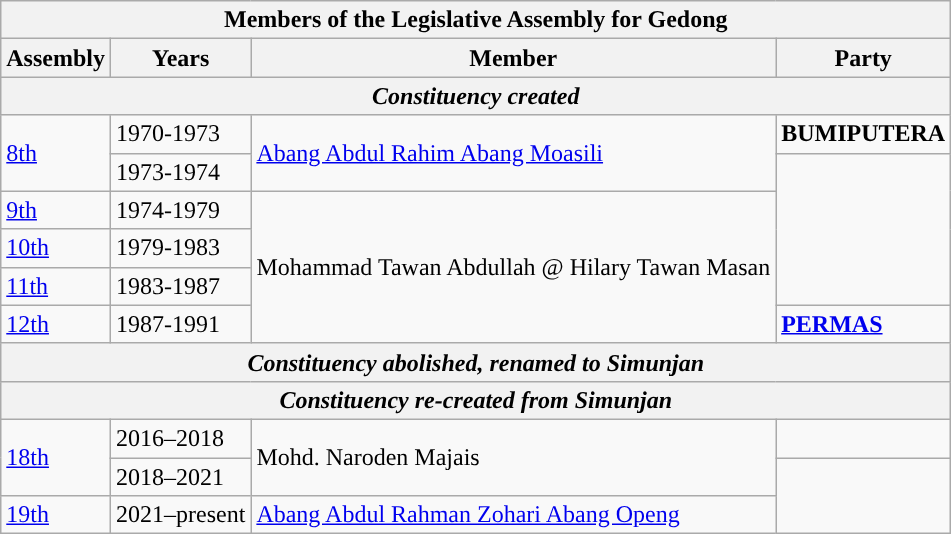<table class=wikitable>
<tr>
<th colspan="4">Members of the Legislative Assembly for Gedong</th>
</tr>
<tr>
<th>Assembly</th>
<th>Years</th>
<th>Member</th>
<th>Party</th>
</tr>
<tr>
<th colspan=4 align=center><em>Constituency created</em></th>
</tr>
<tr>
<td rowspan=2><a href='#'>8th</a></td>
<td>1970-1973</td>
<td rowspan=2><a href='#'>Abang Abdul Rahim Abang Moasili</a></td>
<td><strong>BUMIPUTERA</strong></td>
</tr>
<tr>
<td>1973-1974</td>
<td rowspan=4></td>
</tr>
<tr>
<td><a href='#'>9th</a></td>
<td>1974-1979</td>
<td rowspan=4>Mohammad Tawan Abdullah @ Hilary Tawan Masan</td>
</tr>
<tr>
<td><a href='#'>10th</a></td>
<td>1979-1983</td>
</tr>
<tr>
<td><a href='#'>11th</a></td>
<td>1983-1987</td>
</tr>
<tr>
<td><a href='#'>12th</a></td>
<td>1987-1991</td>
<td><strong><a href='#'>PERMAS</a></strong></td>
</tr>
<tr>
<th colspan=4 align=center><em>Constituency abolished, renamed to Simunjan</em></th>
</tr>
<tr>
<th colspan=4 align=center><em>Constituency re-created from Simunjan</em></th>
</tr>
<tr>
<td rowspan="2"><a href='#'>18th</a></td>
<td>2016–2018</td>
<td rowspan="2">Mohd. Naroden Majais</td>
<td></td>
</tr>
<tr>
<td>2018–2021</td>
<td rowspan="2"></td>
</tr>
<tr>
<td><a href='#'>19th</a></td>
<td>2021–present</td>
<td><a href='#'>Abang Abdul Rahman Zohari Abang Openg</a></td>
</tr>
</table>
